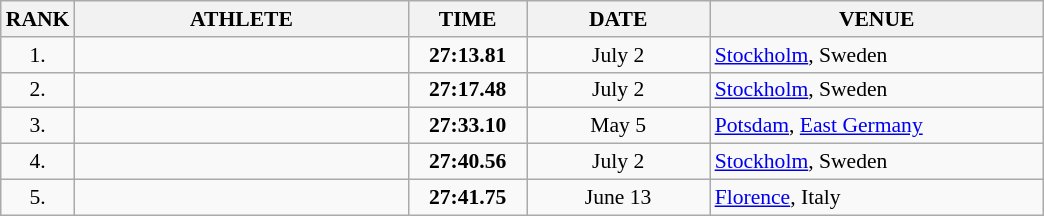<table class="wikitable" style="border-collapse: collapse; font-size: 90%;">
<tr>
<th>RANK</th>
<th align="center" style="width: 15em">ATHLETE</th>
<th align="center" style="width: 5em">TIME</th>
<th align="center" style="width: 8em">DATE</th>
<th align="center" style="width: 15em">VENUE</th>
</tr>
<tr>
<td align="center">1.</td>
<td></td>
<td align="center"><strong>27:13.81</strong></td>
<td align="center">July 2</td>
<td><a href='#'>Stockholm</a>, Sweden</td>
</tr>
<tr>
<td align="center">2.</td>
<td></td>
<td align="center"><strong>27:17.48</strong></td>
<td align="center">July 2</td>
<td><a href='#'>Stockholm</a>, Sweden</td>
</tr>
<tr>
<td align="center">3.</td>
<td></td>
<td align="center"><strong>27:33.10</strong></td>
<td align="center">May 5</td>
<td><a href='#'>Potsdam</a>, <a href='#'>East Germany</a></td>
</tr>
<tr>
<td align="center">4.</td>
<td></td>
<td align="center"><strong>27:40.56</strong></td>
<td align="center">July 2</td>
<td><a href='#'>Stockholm</a>, Sweden</td>
</tr>
<tr>
<td align="center">5.</td>
<td></td>
<td align="center"><strong>27:41.75</strong></td>
<td align="center">June 13</td>
<td><a href='#'>Florence</a>, Italy</td>
</tr>
</table>
